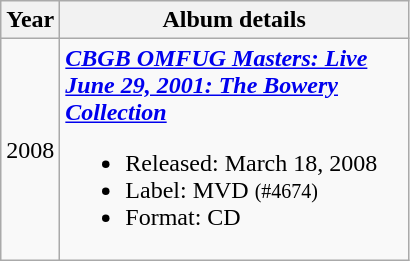<table class="wikitable">
<tr>
<th>Year</th>
<th width="225">Album details</th>
</tr>
<tr>
<td>2008</td>
<td><strong><em><a href='#'>CBGB OMFUG Masters: Live June 29, 2001: The Bowery Collection</a></em></strong><br><ul><li>Released: March 18, 2008</li><li>Label: MVD <small>(#4674)</small></li><li>Format: CD</li></ul></td>
</tr>
</table>
